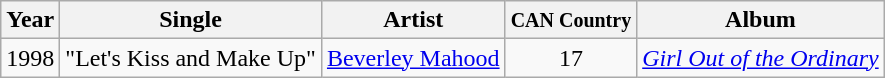<table class="wikitable">
<tr>
<th>Year</th>
<th>Single</th>
<th>Artist</th>
<th><small>CAN Country</small></th>
<th>Album</th>
</tr>
<tr>
<td>1998</td>
<td>"Let's Kiss and Make Up"</td>
<td><a href='#'>Beverley Mahood</a></td>
<td align="center">17</td>
<td><em><a href='#'>Girl Out of the Ordinary</a></em></td>
</tr>
</table>
